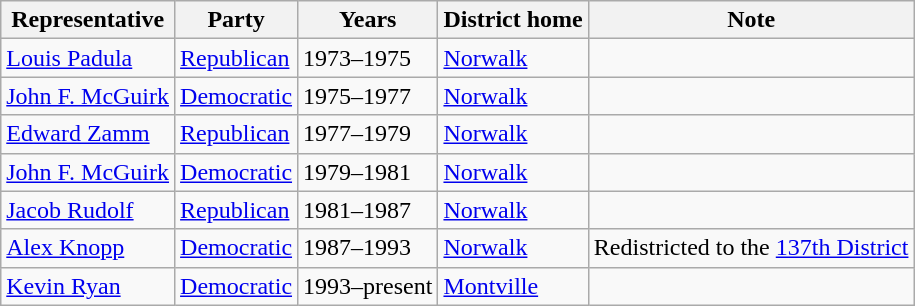<table class=wikitable>
<tr valign=bottom>
<th>Representative</th>
<th>Party</th>
<th>Years</th>
<th>District home</th>
<th>Note</th>
</tr>
<tr>
<td><a href='#'>Louis Padula</a></td>
<td><a href='#'>Republican</a></td>
<td>1973–1975</td>
<td><a href='#'>Norwalk</a></td>
<td></td>
</tr>
<tr>
<td><a href='#'>John F. McGuirk</a></td>
<td><a href='#'>Democratic</a></td>
<td>1975–1977</td>
<td><a href='#'>Norwalk</a></td>
<td></td>
</tr>
<tr>
<td><a href='#'>Edward Zamm</a></td>
<td><a href='#'>Republican</a></td>
<td>1977–1979</td>
<td><a href='#'>Norwalk</a></td>
<td></td>
</tr>
<tr>
<td><a href='#'>John F. McGuirk</a></td>
<td><a href='#'>Democratic</a></td>
<td>1979–1981</td>
<td><a href='#'>Norwalk</a></td>
<td></td>
</tr>
<tr>
<td><a href='#'>Jacob Rudolf</a></td>
<td><a href='#'>Republican</a></td>
<td>1981–1987</td>
<td><a href='#'>Norwalk</a></td>
<td></td>
</tr>
<tr>
<td><a href='#'>Alex Knopp</a></td>
<td><a href='#'>Democratic</a></td>
<td>1987–1993</td>
<td><a href='#'>Norwalk</a></td>
<td>Redistricted to the <a href='#'>137th District</a></td>
</tr>
<tr>
<td><a href='#'>Kevin Ryan</a></td>
<td><a href='#'>Democratic</a></td>
<td>1993–present</td>
<td><a href='#'>Montville</a></td>
<td></td>
</tr>
</table>
